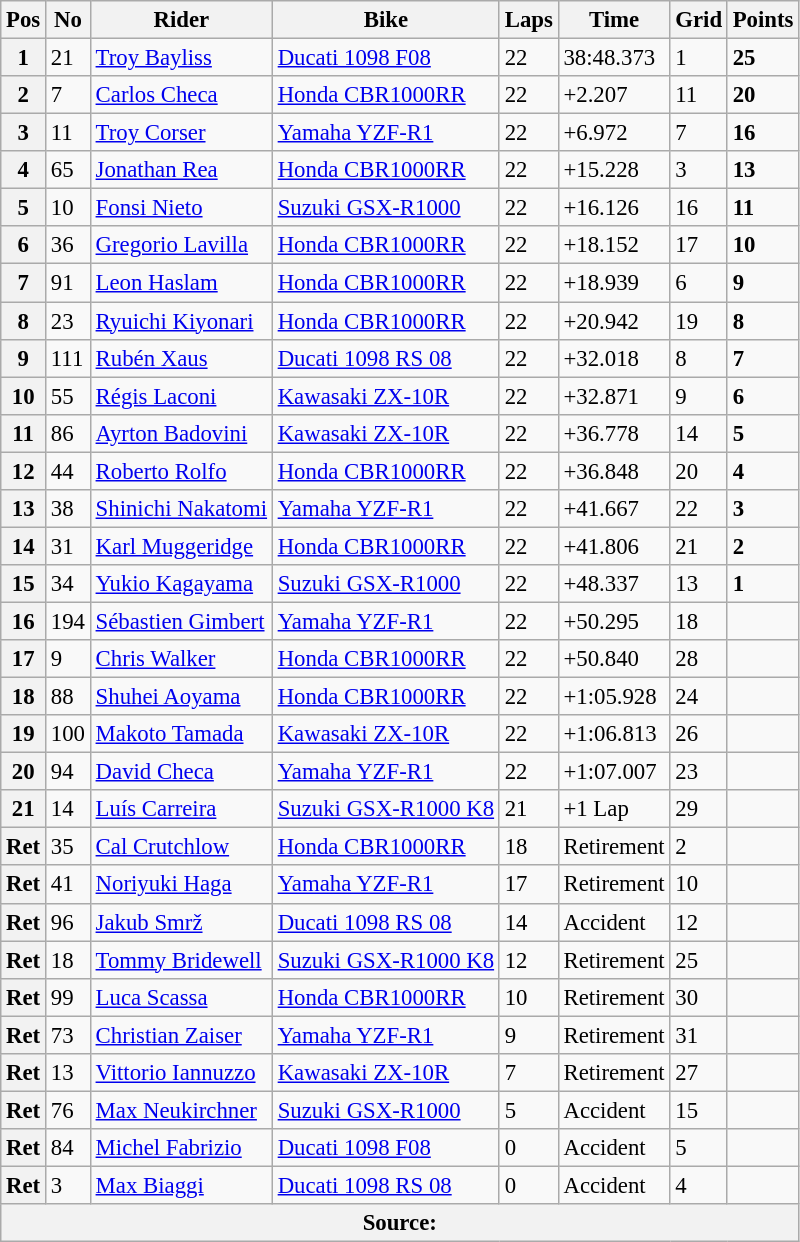<table class="wikitable" style="font-size: 95%;">
<tr>
<th>Pos</th>
<th>No</th>
<th>Rider</th>
<th>Bike</th>
<th>Laps</th>
<th>Time</th>
<th>Grid</th>
<th>Points</th>
</tr>
<tr>
<th>1</th>
<td>21</td>
<td> <a href='#'>Troy Bayliss</a></td>
<td><a href='#'>Ducati 1098 F08</a></td>
<td>22</td>
<td>38:48.373</td>
<td>1</td>
<td><strong>25</strong></td>
</tr>
<tr>
<th>2</th>
<td>7</td>
<td> <a href='#'>Carlos Checa</a></td>
<td><a href='#'>Honda CBR1000RR</a></td>
<td>22</td>
<td>+2.207</td>
<td>11</td>
<td><strong>20</strong></td>
</tr>
<tr>
<th>3</th>
<td>11</td>
<td> <a href='#'>Troy Corser</a></td>
<td><a href='#'>Yamaha YZF-R1</a></td>
<td>22</td>
<td>+6.972</td>
<td>7</td>
<td><strong>16</strong></td>
</tr>
<tr>
<th>4</th>
<td>65</td>
<td> <a href='#'>Jonathan Rea</a></td>
<td><a href='#'>Honda CBR1000RR</a></td>
<td>22</td>
<td>+15.228</td>
<td>3</td>
<td><strong>13</strong></td>
</tr>
<tr>
<th>5</th>
<td>10</td>
<td> <a href='#'>Fonsi Nieto</a></td>
<td><a href='#'>Suzuki GSX-R1000</a></td>
<td>22</td>
<td>+16.126</td>
<td>16</td>
<td><strong>11</strong></td>
</tr>
<tr>
<th>6</th>
<td>36</td>
<td> <a href='#'>Gregorio Lavilla</a></td>
<td><a href='#'>Honda CBR1000RR</a></td>
<td>22</td>
<td>+18.152</td>
<td>17</td>
<td><strong>10</strong></td>
</tr>
<tr>
<th>7</th>
<td>91</td>
<td> <a href='#'>Leon Haslam</a></td>
<td><a href='#'>Honda CBR1000RR</a></td>
<td>22</td>
<td>+18.939</td>
<td>6</td>
<td><strong>9</strong></td>
</tr>
<tr>
<th>8</th>
<td>23</td>
<td> <a href='#'>Ryuichi Kiyonari</a></td>
<td><a href='#'>Honda CBR1000RR</a></td>
<td>22</td>
<td>+20.942</td>
<td>19</td>
<td><strong>8</strong></td>
</tr>
<tr>
<th>9</th>
<td>111</td>
<td> <a href='#'>Rubén Xaus</a></td>
<td><a href='#'>Ducati 1098 RS 08</a></td>
<td>22</td>
<td>+32.018</td>
<td>8</td>
<td><strong>7</strong></td>
</tr>
<tr>
<th>10</th>
<td>55</td>
<td> <a href='#'>Régis Laconi</a></td>
<td><a href='#'>Kawasaki ZX-10R</a></td>
<td>22</td>
<td>+32.871</td>
<td>9</td>
<td><strong>6</strong></td>
</tr>
<tr>
<th>11</th>
<td>86</td>
<td> <a href='#'>Ayrton Badovini</a></td>
<td><a href='#'>Kawasaki ZX-10R</a></td>
<td>22</td>
<td>+36.778</td>
<td>14</td>
<td><strong>5</strong></td>
</tr>
<tr>
<th>12</th>
<td>44</td>
<td> <a href='#'>Roberto Rolfo</a></td>
<td><a href='#'>Honda CBR1000RR</a></td>
<td>22</td>
<td>+36.848</td>
<td>20</td>
<td><strong>4</strong></td>
</tr>
<tr>
<th>13</th>
<td>38</td>
<td> <a href='#'>Shinichi Nakatomi</a></td>
<td><a href='#'>Yamaha YZF-R1</a></td>
<td>22</td>
<td>+41.667</td>
<td>22</td>
<td><strong>3</strong></td>
</tr>
<tr>
<th>14</th>
<td>31</td>
<td> <a href='#'>Karl Muggeridge</a></td>
<td><a href='#'>Honda CBR1000RR</a></td>
<td>22</td>
<td>+41.806</td>
<td>21</td>
<td><strong>2</strong></td>
</tr>
<tr>
<th>15</th>
<td>34</td>
<td> <a href='#'>Yukio Kagayama</a></td>
<td><a href='#'>Suzuki GSX-R1000</a></td>
<td>22</td>
<td>+48.337</td>
<td>13</td>
<td><strong>1</strong></td>
</tr>
<tr>
<th>16</th>
<td>194</td>
<td> <a href='#'>Sébastien Gimbert</a></td>
<td><a href='#'>Yamaha YZF-R1</a></td>
<td>22</td>
<td>+50.295</td>
<td>18</td>
<td></td>
</tr>
<tr>
<th>17</th>
<td>9</td>
<td> <a href='#'>Chris Walker</a></td>
<td><a href='#'>Honda CBR1000RR</a></td>
<td>22</td>
<td>+50.840</td>
<td>28</td>
<td></td>
</tr>
<tr>
<th>18</th>
<td>88</td>
<td> <a href='#'>Shuhei Aoyama</a></td>
<td><a href='#'>Honda CBR1000RR</a></td>
<td>22</td>
<td>+1:05.928</td>
<td>24</td>
<td></td>
</tr>
<tr>
<th>19</th>
<td>100</td>
<td> <a href='#'>Makoto Tamada</a></td>
<td><a href='#'>Kawasaki ZX-10R</a></td>
<td>22</td>
<td>+1:06.813</td>
<td>26</td>
<td></td>
</tr>
<tr>
<th>20</th>
<td>94</td>
<td> <a href='#'>David Checa</a></td>
<td><a href='#'>Yamaha YZF-R1</a></td>
<td>22</td>
<td>+1:07.007</td>
<td>23</td>
<td></td>
</tr>
<tr>
<th>21</th>
<td>14</td>
<td> <a href='#'>Luís Carreira</a></td>
<td><a href='#'>Suzuki GSX-R1000 K8</a></td>
<td>21</td>
<td>+1 Lap</td>
<td>29</td>
<td></td>
</tr>
<tr>
<th>Ret</th>
<td>35</td>
<td> <a href='#'>Cal Crutchlow</a></td>
<td><a href='#'>Honda CBR1000RR</a></td>
<td>18</td>
<td>Retirement</td>
<td>2</td>
<td></td>
</tr>
<tr>
<th>Ret</th>
<td>41</td>
<td> <a href='#'>Noriyuki Haga</a></td>
<td><a href='#'>Yamaha YZF-R1</a></td>
<td>17</td>
<td>Retirement</td>
<td>10</td>
<td></td>
</tr>
<tr>
<th>Ret</th>
<td>96</td>
<td> <a href='#'>Jakub Smrž</a></td>
<td><a href='#'>Ducati 1098 RS 08</a></td>
<td>14</td>
<td>Accident</td>
<td>12</td>
<td></td>
</tr>
<tr>
<th>Ret</th>
<td>18</td>
<td> <a href='#'>Tommy Bridewell</a></td>
<td><a href='#'>Suzuki GSX-R1000 K8</a></td>
<td>12</td>
<td>Retirement</td>
<td>25</td>
<td></td>
</tr>
<tr>
<th>Ret</th>
<td>99</td>
<td> <a href='#'>Luca Scassa</a></td>
<td><a href='#'>Honda CBR1000RR</a></td>
<td>10</td>
<td>Retirement</td>
<td>30</td>
<td></td>
</tr>
<tr>
<th>Ret</th>
<td>73</td>
<td> <a href='#'>Christian Zaiser</a></td>
<td><a href='#'>Yamaha YZF-R1</a></td>
<td>9</td>
<td>Retirement</td>
<td>31</td>
<td></td>
</tr>
<tr>
<th>Ret</th>
<td>13</td>
<td> <a href='#'>Vittorio Iannuzzo</a></td>
<td><a href='#'>Kawasaki ZX-10R</a></td>
<td>7</td>
<td>Retirement</td>
<td>27</td>
<td></td>
</tr>
<tr>
<th>Ret</th>
<td>76</td>
<td> <a href='#'>Max Neukirchner</a></td>
<td><a href='#'>Suzuki GSX-R1000</a></td>
<td>5</td>
<td>Accident</td>
<td>15</td>
<td></td>
</tr>
<tr>
<th>Ret</th>
<td>84</td>
<td> <a href='#'>Michel Fabrizio</a></td>
<td><a href='#'>Ducati 1098 F08</a></td>
<td>0</td>
<td>Accident</td>
<td>5</td>
<td></td>
</tr>
<tr>
<th>Ret</th>
<td>3</td>
<td> <a href='#'>Max Biaggi</a></td>
<td><a href='#'>Ducati 1098 RS 08</a></td>
<td>0</td>
<td>Accident</td>
<td>4</td>
<td></td>
</tr>
<tr>
<th colspan=8>Source:</th>
</tr>
</table>
